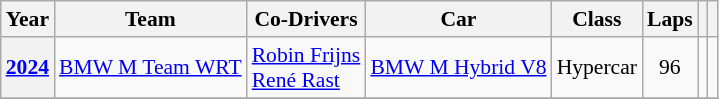<table class="wikitable" style="text-align:center; font-size:90%">
<tr>
<th>Year</th>
<th>Team</th>
<th>Co-Drivers</th>
<th>Car</th>
<th>Class</th>
<th>Laps</th>
<th></th>
<th></th>
</tr>
<tr>
<th><a href='#'>2024</a></th>
<td align="left" nowrap> <a href='#'>BMW M Team WRT</a></td>
<td align="left" nowrap> <a href='#'>Robin Frijns</a><br> <a href='#'>René Rast</a></td>
<td align="left" nowrap><a href='#'>BMW M Hybrid V8</a></td>
<td>Hypercar</td>
<td>96</td>
<td></td>
<td></td>
</tr>
<tr>
</tr>
</table>
